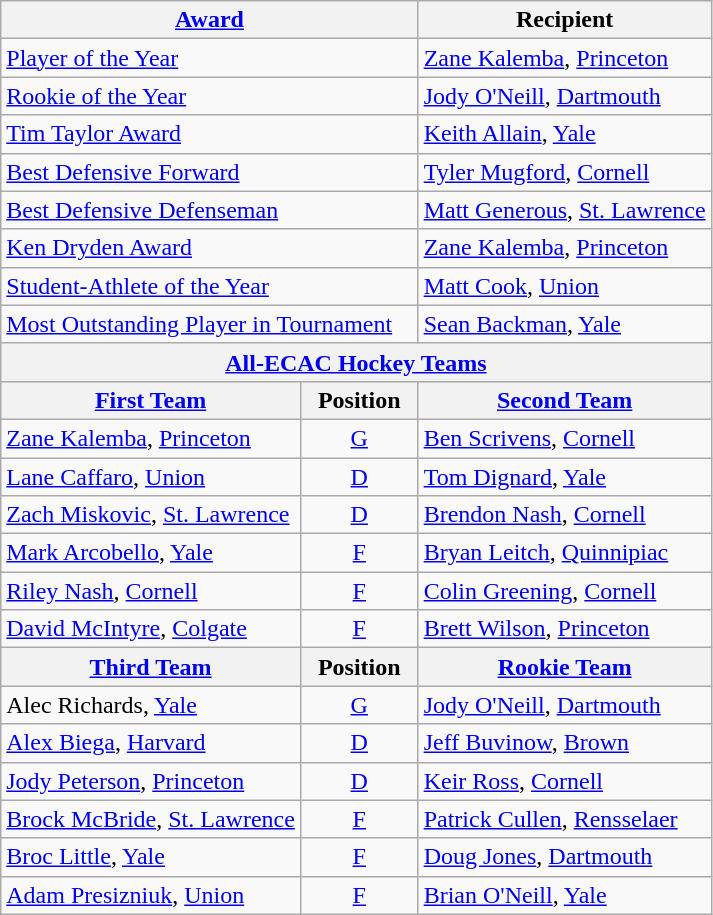<table class="wikitable">
<tr>
<th colspan=2><a href='#'>Award</a></th>
<th>Recipient</th>
</tr>
<tr>
<td colspan=2><a href='#'>Player of the Year</a></td>
<td><a href='#'>Zane Kalemba</a>, <a href='#'>Princeton</a></td>
</tr>
<tr>
<td colspan=2><a href='#'>Rookie of the Year</a></td>
<td><a href='#'>Jody O'Neill</a>, <a href='#'>Dartmouth</a></td>
</tr>
<tr>
<td colspan=2><a href='#'>Tim Taylor Award</a></td>
<td><a href='#'>Keith Allain</a>, <a href='#'>Yale</a></td>
</tr>
<tr>
<td colspan=2><a href='#'>Best Defensive Forward</a></td>
<td><a href='#'>Tyler Mugford</a>, <a href='#'>Cornell</a></td>
</tr>
<tr>
<td colspan=2><a href='#'>Best Defensive Defenseman</a></td>
<td><a href='#'>Matt Generous</a>, <a href='#'>St. Lawrence</a></td>
</tr>
<tr>
<td colspan=2><a href='#'>Ken Dryden Award</a></td>
<td><a href='#'>Zane Kalemba</a>, <a href='#'>Princeton</a></td>
</tr>
<tr>
<td colspan=2><a href='#'>Student-Athlete of the Year</a></td>
<td><a href='#'>Matt Cook</a>, <a href='#'>Union</a></td>
</tr>
<tr>
<td colspan=2><a href='#'>Most Outstanding Player in Tournament</a></td>
<td><a href='#'>Sean Backman</a>, <a href='#'>Yale</a></td>
</tr>
<tr>
<th colspan=3><a href='#'>All-ECAC Hockey Teams</a></th>
</tr>
<tr>
<th><a href='#'>First Team</a></th>
<th>  Position  </th>
<th><a href='#'>Second Team</a></th>
</tr>
<tr>
<td><a href='#'>Zane Kalemba</a>, <a href='#'>Princeton</a></td>
<td align=center><a href='#'>G</a></td>
<td><a href='#'>Ben Scrivens</a>, <a href='#'>Cornell</a></td>
</tr>
<tr>
<td><a href='#'>Lane Caffaro</a>, <a href='#'>Union</a></td>
<td align=center><a href='#'>D</a></td>
<td><a href='#'>Tom Dignard</a>, <a href='#'>Yale</a></td>
</tr>
<tr>
<td><a href='#'>Zach Miskovic</a>, <a href='#'>St. Lawrence</a></td>
<td align=center><a href='#'>D</a></td>
<td><a href='#'>Brendon Nash</a>, <a href='#'>Cornell</a></td>
</tr>
<tr>
<td><a href='#'>Mark Arcobello</a>, <a href='#'>Yale</a></td>
<td align=center><a href='#'>F</a></td>
<td><a href='#'>Bryan Leitch</a>, <a href='#'>Quinnipiac</a></td>
</tr>
<tr>
<td><a href='#'>Riley Nash</a>, <a href='#'>Cornell</a></td>
<td align=center><a href='#'>F</a></td>
<td><a href='#'>Colin Greening</a>, <a href='#'>Cornell</a></td>
</tr>
<tr>
<td><a href='#'>David McIntyre</a>, <a href='#'>Colgate</a></td>
<td align=center><a href='#'>F</a></td>
<td><a href='#'>Brett Wilson</a>, <a href='#'>Princeton</a></td>
</tr>
<tr>
<th><a href='#'>Third Team</a></th>
<th>  Position  </th>
<th><a href='#'>Rookie Team</a></th>
</tr>
<tr>
<td>Alec Richards, <a href='#'>Yale</a></td>
<td align=center><a href='#'>G</a></td>
<td><a href='#'>Jody O'Neill</a>, <a href='#'>Dartmouth</a></td>
</tr>
<tr>
<td><a href='#'>Alex Biega</a>, <a href='#'>Harvard</a></td>
<td align=center><a href='#'>D</a></td>
<td><a href='#'>Jeff Buvinow</a>, <a href='#'>Brown</a></td>
</tr>
<tr>
<td><a href='#'>Jody Peterson</a>, <a href='#'>Princeton</a></td>
<td align=center><a href='#'>D</a></td>
<td><a href='#'>Keir Ross</a>, <a href='#'>Cornell</a></td>
</tr>
<tr>
<td><a href='#'>Brock McBride</a>, <a href='#'>St. Lawrence</a></td>
<td align=center><a href='#'>F</a></td>
<td><a href='#'>Patrick Cullen</a>, <a href='#'>Rensselaer</a></td>
</tr>
<tr>
<td><a href='#'>Broc Little</a>, <a href='#'>Yale</a></td>
<td align=center><a href='#'>F</a></td>
<td><a href='#'>Doug Jones</a>, <a href='#'>Dartmouth</a></td>
</tr>
<tr>
<td><a href='#'>Adam Presizniuk</a>, <a href='#'>Union</a></td>
<td align=center><a href='#'>F</a></td>
<td><a href='#'>Brian O'Neill</a>, <a href='#'>Yale</a></td>
</tr>
</table>
